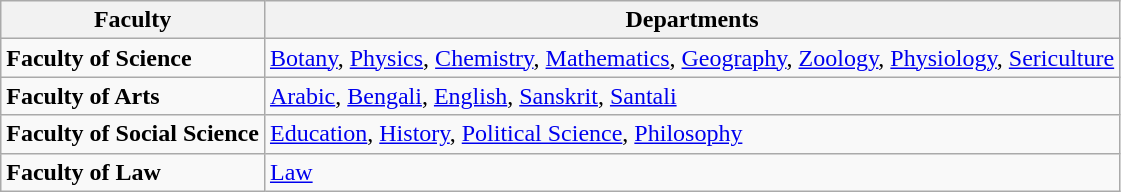<table class="wikitable sortable">
<tr>
<th>Faculty</th>
<th>Departments</th>
</tr>
<tr>
<td><strong>Faculty of Science</strong></td>
<td><a href='#'>Botany</a>, <a href='#'>Physics</a>, <a href='#'>Chemistry</a>, <a href='#'>Mathematics</a>, <a href='#'>Geography</a>, <a href='#'>Zoology</a>, <a href='#'>Physiology</a>, <a href='#'>Sericulture</a></td>
</tr>
<tr>
<td><strong>Faculty of Arts</strong></td>
<td><a href='#'>Arabic</a>, <a href='#'>Bengali</a>, <a href='#'>English</a>, <a href='#'>Sanskrit</a>, <a href='#'>Santali</a></td>
</tr>
<tr>
<td><strong>Faculty of Social Science</strong></td>
<td><a href='#'>Education</a>, <a href='#'>History</a>, <a href='#'>Political Science</a>, <a href='#'>Philosophy</a></td>
</tr>
<tr>
<td><strong>Faculty of Law</strong></td>
<td><a href='#'>Law</a></td>
</tr>
</table>
